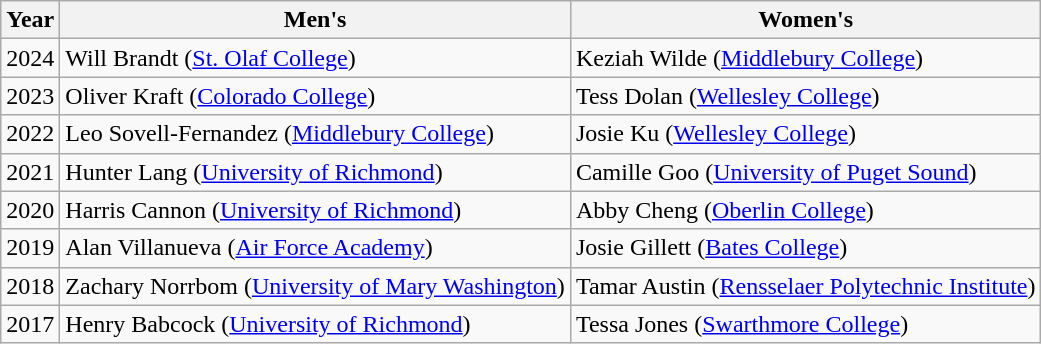<table class="wikitable">
<tr>
<th>Year</th>
<th>Men's</th>
<th>Women's</th>
</tr>
<tr>
<td>2024</td>
<td>Will Brandt (<a href='#'>St. Olaf College</a>)</td>
<td>Keziah Wilde (<a href='#'>Middlebury College</a>)</td>
</tr>
<tr>
<td>2023</td>
<td>Oliver Kraft (<a href='#'>Colorado College</a>)</td>
<td>Tess Dolan (<a href='#'>Wellesley College</a>)</td>
</tr>
<tr>
<td>2022</td>
<td>Leo Sovell-Fernandez (<a href='#'>Middlebury College</a>)</td>
<td>Josie Ku (<a href='#'>Wellesley College</a>)</td>
</tr>
<tr>
<td>2021</td>
<td>Hunter Lang (<a href='#'>University of Richmond</a>)</td>
<td>Camille Goo (<a href='#'>University of Puget Sound</a>)</td>
</tr>
<tr>
<td>2020</td>
<td>Harris Cannon (<a href='#'>University of Richmond</a>)</td>
<td>Abby Cheng (<a href='#'>Oberlin College</a>)</td>
</tr>
<tr>
<td>2019</td>
<td>Alan Villanueva (<a href='#'>Air Force Academy</a>)</td>
<td>Josie Gillett (<a href='#'>Bates College</a>)</td>
</tr>
<tr>
<td>2018</td>
<td>Zachary Norrbom (<a href='#'>University of Mary Washington</a>)</td>
<td>Tamar Austin (<a href='#'>Rensselaer Polytechnic Institute</a>)</td>
</tr>
<tr>
<td>2017</td>
<td>Henry Babcock (<a href='#'>University of Richmond</a>)</td>
<td>Tessa Jones (<a href='#'>Swarthmore College</a>)</td>
</tr>
</table>
